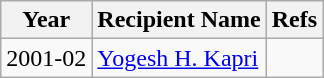<table class="wikitable plainrowheaders sortable">
<tr>
<th>Year</th>
<th>Recipient Name</th>
<th>Refs</th>
</tr>
<tr>
<td>2001-02</td>
<td><a href='#'>Yogesh H. Kapri</a></td>
<td></td>
</tr>
</table>
